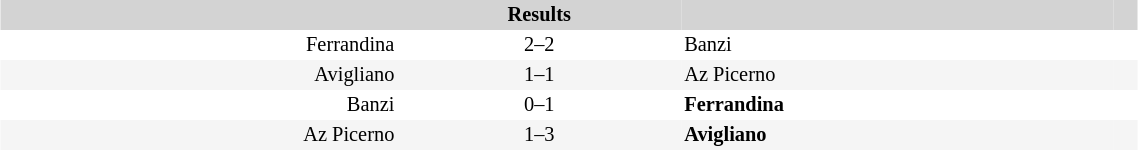<table align=center style="font-size: 85%; border-collapse:collapse" border=0 cellspacing=0 cellpadding=2 width=60%>
<tr bgcolor="D3D3D3">
<th align=right></th>
<th align=center>Results</th>
<th align=left></th>
<th align=center></th>
</tr>
<tr bgcolor=#FFFFFF>
<td align=right>Ferrandina</td>
<td align=center>2–2</td>
<td>Banzi</td>
<td align=center></td>
</tr>
<tr bgcolor=#F5F5F5>
<td align=right>Avigliano</td>
<td align=center>1–1</td>
<td>Az Picerno</td>
<td align=center></td>
</tr>
<tr bgcolor=#FFFFFF>
<td align=right>Banzi</td>
<td align=center>0–1</td>
<td><strong>Ferrandina</strong></td>
<td align=center></td>
</tr>
<tr bgcolor=#F5F5F5>
<td align=right>Az Picerno</td>
<td align=center>1–3</td>
<td><strong>Avigliano</strong></td>
<td align=center></td>
</tr>
</table>
